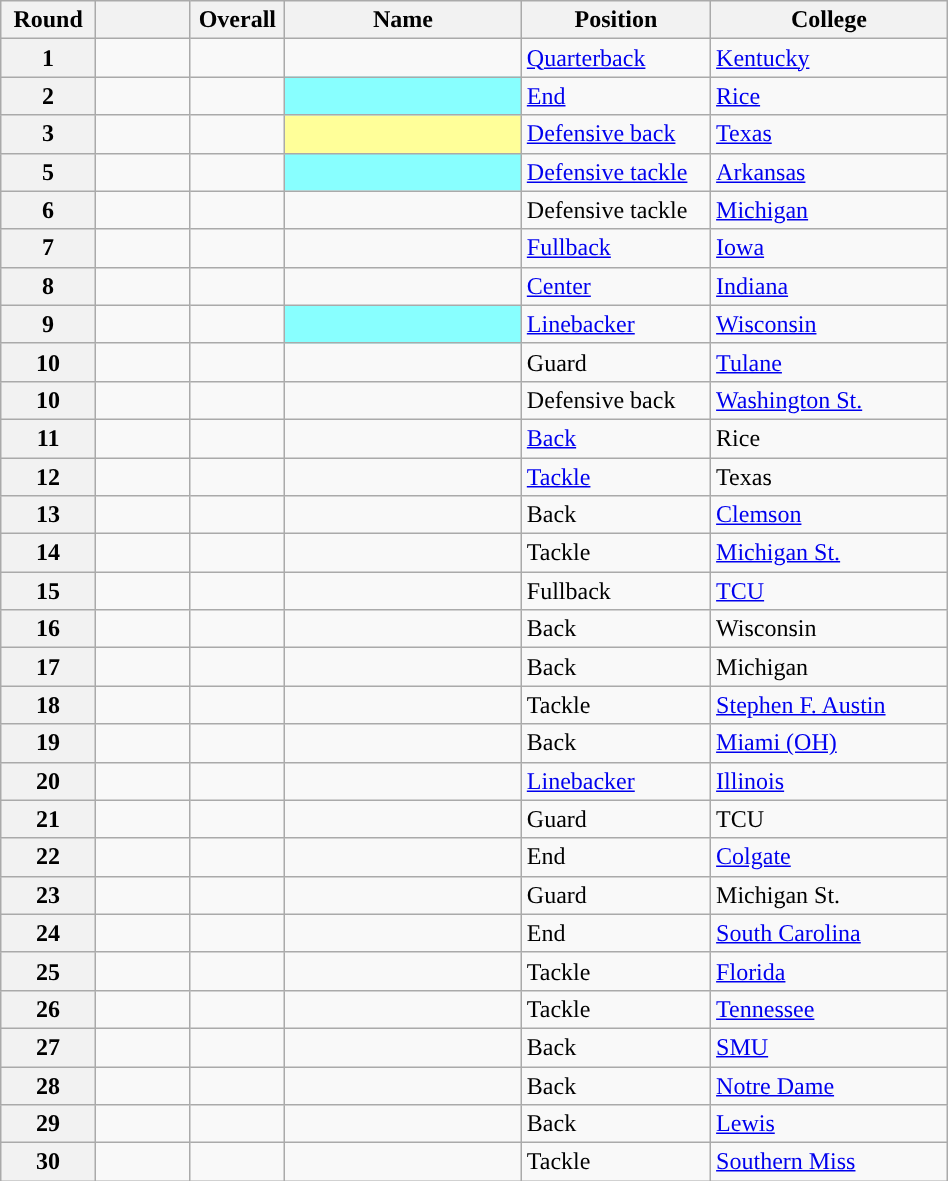<table class="wikitable sortable" style="width: 50%;">
<tr>
<th scope="col" style="width: 10%;">Round</th>
<th scope="col" style="width: 10%;"></th>
<th scope="col" style="width: 10%;">Overall</th>
<th scope="col" style="width: 25%;">Name</th>
<th scope="col" style="width: 20%;">Position</th>
<th scope="col" style="width: 25%;">College</th>
</tr>
<tr>
<th scope="row">1</th>
<td></td>
<td></td>
<td></td>
<td><a href='#'>Quarterback</a></td>
<td><a href='#'>Kentucky</a></td>
</tr>
<tr>
<th scope="row">2</th>
<td></td>
<td></td>
<td style="background:#88FFFF;"> <sup></sup></td>
<td><a href='#'>End</a></td>
<td><a href='#'>Rice</a></td>
</tr>
<tr>
<th scope="row">3</th>
<td></td>
<td></td>
<td style="background:#FFFF99;"> </td>
<td><a href='#'>Defensive back</a></td>
<td><a href='#'>Texas</a></td>
</tr>
<tr>
<th scope="row">5</th>
<td></td>
<td></td>
<td style="background:#88FFFF;"> <sup></sup></td>
<td><a href='#'>Defensive tackle</a></td>
<td><a href='#'>Arkansas</a></td>
</tr>
<tr>
<th scope="row">6</th>
<td></td>
<td></td>
<td></td>
<td>Defensive tackle</td>
<td><a href='#'>Michigan</a></td>
</tr>
<tr>
<th scope="row">7</th>
<td></td>
<td></td>
<td></td>
<td><a href='#'>Fullback</a></td>
<td><a href='#'>Iowa</a></td>
</tr>
<tr>
<th scope="row">8</th>
<td></td>
<td></td>
<td></td>
<td><a href='#'>Center</a></td>
<td><a href='#'>Indiana</a></td>
</tr>
<tr>
<th scope="row">9</th>
<td></td>
<td></td>
<td style="background:#88FFFF;"> <sup></sup></td>
<td><a href='#'>Linebacker</a></td>
<td><a href='#'>Wisconsin</a></td>
</tr>
<tr>
<th scope="row">10</th>
<td></td>
<td></td>
<td></td>
<td>Guard</td>
<td><a href='#'>Tulane</a></td>
</tr>
<tr>
<th scope="row">10</th>
<td></td>
<td></td>
<td></td>
<td>Defensive back</td>
<td><a href='#'>Washington St.</a></td>
</tr>
<tr>
<th scope="row">11</th>
<td></td>
<td></td>
<td></td>
<td><a href='#'>Back</a></td>
<td>Rice</td>
</tr>
<tr>
<th scope="row">12</th>
<td></td>
<td></td>
<td></td>
<td><a href='#'>Tackle</a></td>
<td>Texas</td>
</tr>
<tr>
<th scope="row">13</th>
<td></td>
<td></td>
<td></td>
<td>Back</td>
<td><a href='#'>Clemson</a></td>
</tr>
<tr>
<th scope="row">14</th>
<td></td>
<td></td>
<td></td>
<td>Tackle</td>
<td><a href='#'>Michigan St.</a></td>
</tr>
<tr>
<th scope="row">15</th>
<td></td>
<td></td>
<td></td>
<td>Fullback</td>
<td><a href='#'>TCU</a></td>
</tr>
<tr>
<th scope="row">16</th>
<td></td>
<td></td>
<td></td>
<td>Back</td>
<td>Wisconsin</td>
</tr>
<tr>
<th scope="row">17</th>
<td></td>
<td></td>
<td></td>
<td>Back</td>
<td>Michigan</td>
</tr>
<tr>
<th scope="row">18</th>
<td></td>
<td></td>
<td></td>
<td>Tackle</td>
<td><a href='#'>Stephen F. Austin</a></td>
</tr>
<tr>
<th scope="row">19</th>
<td></td>
<td></td>
<td></td>
<td>Back</td>
<td><a href='#'>Miami (OH)</a></td>
</tr>
<tr>
<th scope="row">20</th>
<td></td>
<td></td>
<td></td>
<td><a href='#'>Linebacker</a></td>
<td><a href='#'>Illinois</a></td>
</tr>
<tr>
<th scope="row">21</th>
<td></td>
<td></td>
<td></td>
<td>Guard</td>
<td>TCU</td>
</tr>
<tr>
<th scope="row">22</th>
<td></td>
<td></td>
<td></td>
<td>End</td>
<td><a href='#'>Colgate</a></td>
</tr>
<tr>
<th scope="row">23</th>
<td></td>
<td></td>
<td></td>
<td>Guard</td>
<td>Michigan St.</td>
</tr>
<tr>
<th scope="row">24</th>
<td></td>
<td></td>
<td></td>
<td>End</td>
<td><a href='#'>South Carolina</a></td>
</tr>
<tr>
<th scope="row">25</th>
<td></td>
<td></td>
<td></td>
<td>Tackle</td>
<td><a href='#'>Florida</a></td>
</tr>
<tr>
<th scope="row">26</th>
<td></td>
<td></td>
<td></td>
<td>Tackle</td>
<td><a href='#'>Tennessee</a></td>
</tr>
<tr>
<th scope="row">27</th>
<td></td>
<td></td>
<td></td>
<td>Back</td>
<td><a href='#'>SMU</a></td>
</tr>
<tr>
<th scope="row">28</th>
<td></td>
<td></td>
<td></td>
<td>Back</td>
<td><a href='#'>Notre Dame</a></td>
</tr>
<tr>
<th scope="row">29</th>
<td></td>
<td></td>
<td></td>
<td>Back</td>
<td><a href='#'>Lewis</a></td>
</tr>
<tr>
<th scope="row">30</th>
<td></td>
<td></td>
<td></td>
<td>Tackle</td>
<td><a href='#'>Southern Miss</a></td>
</tr>
</table>
